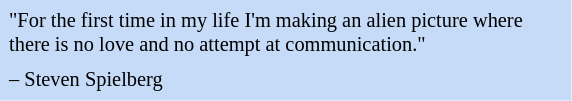<table class="toccolours" style="float: right; margin-left: 1em; margin-right: 2em; font-size: 85%; background:#c6dbf7; color:black; width:28em; max-width: 40%;" cellspacing="5">
<tr>
<td style="text-align: left;">"For the first time in my life I'm making an alien picture where there is no love and no attempt at communication."</td>
</tr>
<tr>
<td style="text-align: left;">– Steven Spielberg</td>
</tr>
</table>
